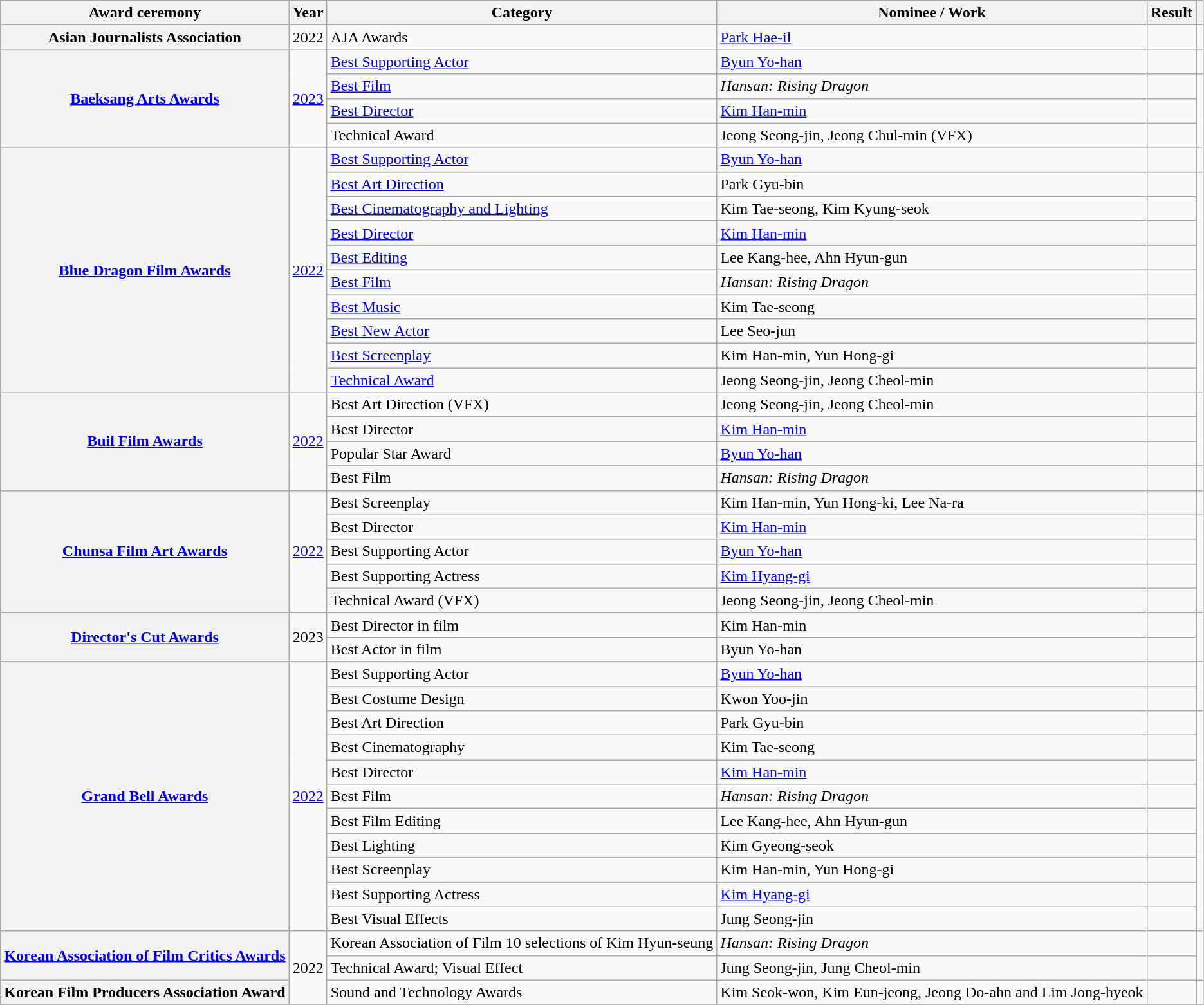<table class="wikitable sortable plainrowheaders">
<tr>
<th scope="col">Award ceremony</th>
<th scope="col">Year</th>
<th scope="col">Category </th>
<th scope="col">Nominee / Work</th>
<th scope="col">Result</th>
<th scope="col" class="unsortable"></th>
</tr>
<tr>
<th scope="row">Asian Journalists Association</th>
<td style="text-align:center">2022</td>
<td>AJA Awards</td>
<td><a href='#'>Park Hae-il</a></td>
<td></td>
<td style="text-align:center"></td>
</tr>
<tr>
<th scope="row" rowspan="4"><a href='#'>Baeksang Arts Awards</a></th>
<td rowspan="4"><a href='#'>2023</a></td>
<td><a href='#'>Best Supporting Actor</a></td>
<td><a href='#'>Byun Yo-han</a></td>
<td></td>
<td style="text-align:center"></td>
</tr>
<tr>
<td><a href='#'>Best Film</a></td>
<td><em>Hansan: Rising Dragon</em></td>
<td></td>
<td rowspan="3" style="text-align:center"></td>
</tr>
<tr>
<td><a href='#'>Best Director</a></td>
<td><a href='#'>Kim Han-min</a></td>
<td></td>
</tr>
<tr>
<td>Technical Award</td>
<td>Jeong Seong-jin, Jeong Chul-min (VFX)</td>
<td></td>
</tr>
<tr>
<th scope="row" rowspan="10"><a href='#'>Blue Dragon Film Awards</a></th>
<td rowspan="10" style="text-align:center"><a href='#'>2022</a></td>
<td><a href='#'>Best Supporting Actor</a></td>
<td><a href='#'>Byun Yo-han</a></td>
<td></td>
<td style="text-align:center"></td>
</tr>
<tr>
<td><a href='#'>Best Art Direction</a></td>
<td>Park Gyu-bin</td>
<td></td>
<td rowspan="9" style="text-align:center"></td>
</tr>
<tr>
<td><a href='#'>Best Cinematography and Lighting</a></td>
<td>Kim Tae-seong, Kim Kyung-seok</td>
<td></td>
</tr>
<tr>
<td><a href='#'>Best Director</a></td>
<td><a href='#'>Kim Han-min</a></td>
<td></td>
</tr>
<tr>
<td><a href='#'>Best Editing</a></td>
<td>Lee Kang-hee, Ahn Hyun-gun</td>
<td></td>
</tr>
<tr>
<td><a href='#'>Best Film</a></td>
<td><em>Hansan: Rising Dragon</em></td>
<td></td>
</tr>
<tr>
<td><a href='#'>Best Music</a></td>
<td>Kim Tae-seong</td>
<td></td>
</tr>
<tr>
<td><a href='#'>Best New Actor</a></td>
<td>Lee Seo-jun</td>
<td></td>
</tr>
<tr>
<td><a href='#'>Best Screenplay</a></td>
<td>Kim Han-min, Yun Hong-gi</td>
<td></td>
</tr>
<tr>
<td><a href='#'>Technical Award</a></td>
<td>Jeong Seong-jin, Jeong Cheol-min</td>
<td></td>
</tr>
<tr>
<th scope="row" rowspan="4"><a href='#'>Buil Film Awards</a></th>
<td rowspan="4" style="text-align:center"><a href='#'>2022</a></td>
<td>Best Art Direction (VFX)</td>
<td>Jeong Seong-jin, Jeong Cheol-min</td>
<td></td>
<td rowspan="3" style="text-align:center"></td>
</tr>
<tr>
<td>Best Director</td>
<td><a href='#'>Kim Han-min</a></td>
<td></td>
</tr>
<tr>
<td>Popular Star Award</td>
<td><a href='#'>Byun Yo-han</a></td>
<td></td>
</tr>
<tr>
<td>Best Film</td>
<td><em>Hansan: Rising Dragon</em></td>
<td></td>
<td style="text-align: center"></td>
</tr>
<tr>
<th scope="row" rowspan="5"><a href='#'>Chunsa Film Art Awards</a></th>
<td rowspan="5" style="text-align:center"><a href='#'>2022</a></td>
<td>Best Screenplay</td>
<td>Kim Han-min, Yun Hong-ki, Lee Na-ra</td>
<td></td>
<td style="text-align:center"></td>
</tr>
<tr>
<td>Best Director</td>
<td><a href='#'>Kim Han-min</a></td>
<td></td>
<td rowspan="4" style="text-align:center"></td>
</tr>
<tr>
<td>Best Supporting Actor</td>
<td><a href='#'>Byun Yo-han</a></td>
<td></td>
</tr>
<tr>
<td>Best Supporting Actress</td>
<td><a href='#'>Kim Hyang-gi</a></td>
<td></td>
</tr>
<tr>
<td>Technical Award (VFX)</td>
<td>Jeong Seong-jin, Jeong Cheol-min</td>
<td></td>
</tr>
<tr>
<th scope="row" rowspan=2><a href='#'>Director's Cut Awards</a></th>
<td align="center" rowspan=2>2023</td>
<td>Best Director in film</td>
<td>Kim Han-min</td>
<td></td>
<td rowspan=2 align="center"></td>
</tr>
<tr>
<td>Best Actor in film</td>
<td>Byun Yo-han</td>
<td></td>
</tr>
<tr>
<th scope="row" rowspan="11"><a href='#'>Grand Bell Awards</a></th>
<td rowspan="11" style="text-align:center"><a href='#'>2022</a></td>
<td>Best Supporting Actor</td>
<td><a href='#'>Byun Yo-han</a></td>
<td></td>
<td rowspan="2" style="text-align:center"></td>
</tr>
<tr>
<td>Best Costume Design</td>
<td>Kwon Yoo-jin</td>
<td></td>
</tr>
<tr>
<td>Best Art Direction</td>
<td>Park Gyu-bin</td>
<td></td>
<td rowspan="9" style="text-align:center"></td>
</tr>
<tr>
<td>Best Cinematography</td>
<td>Kim Tae-seong</td>
<td></td>
</tr>
<tr>
<td>Best Director</td>
<td><a href='#'>Kim Han-min</a></td>
<td></td>
</tr>
<tr>
<td>Best Film</td>
<td><em>Hansan: Rising Dragon</em></td>
<td></td>
</tr>
<tr>
<td>Best Film Editing</td>
<td>Lee Kang-hee, Ahn Hyun-gun</td>
<td></td>
</tr>
<tr>
<td>Best Lighting</td>
<td>Kim Gyeong-seok</td>
<td></td>
</tr>
<tr>
<td>Best Screenplay</td>
<td>Kim Han-min, Yun Hong-gi</td>
<td></td>
</tr>
<tr>
<td>Best Supporting Actress</td>
<td><a href='#'>Kim Hyang-gi</a></td>
<td></td>
</tr>
<tr>
<td>Best Visual Effects</td>
<td>Jung Seong-jin</td>
<td></td>
</tr>
<tr>
<th scope="row" rowspan="2"><a href='#'>Korean Association of Film Critics Awards</a></th>
<td rowspan="3" style="text-align:center">2022</td>
<td>Korean Association of Film 10 selections of Kim Hyun-seung</td>
<td><em>Hansan: Rising Dragon</em></td>
<td></td>
<td rowspan="2" style="text-align:center"></td>
</tr>
<tr>
<td>Technical Award; Visual Effect</td>
<td>Jung Seong-jin, Jung Cheol-min</td>
<td></td>
</tr>
<tr>
<th scope="row" rowspan=1>Korean Film Producers Association Award</th>
<td>Sound and Technology Awards</td>
<td>Kim Seok-won, Kim Eun-jeong, Jeong Do-ahn and Lim Jong-hyeok</td>
<td></td>
<td style="text-align:center" rowspan="1"></td>
</tr>
<tr>
</tr>
</table>
